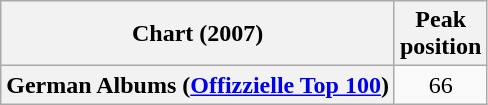<table class="wikitable sortable plainrowheaders">
<tr>
<th>Chart (2007)</th>
<th>Peak<br>position</th>
</tr>
<tr>
<th scope="row">German Albums (<a href='#'>Offizzielle Top 100</a>)</th>
<td align="center">66</td>
</tr>
</table>
